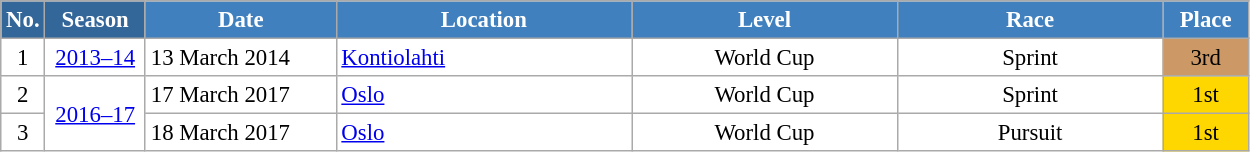<table class="wikitable sortable" style="font-size:95%; text-align:center; border:grey solid 1px; border-collapse:collapse; background:#ffffff;">
<tr style="background:#efefef;">
<th style="background-color:#369; color:white; width:20px;">No.</th>
<th style="background-color:#369; color:white; width:60px;">Season</th>
<th style="background-color:#4180be; color:white; width:120px;">Date</th>
<th style="background-color:#4180be; color:white; width:190px;">Location</th>
<th style="background-color:#4180be; color:white; width:170px;">Level</th>
<th style="background-color:#4180be; color:white; width:170px;">Race</th>
<th style="background-color:#4180be; color:white; width:50px;">Place</th>
</tr>
<tr>
<td>1</td>
<td rowspan="1"><a href='#'>2013–14</a></td>
<td align=left>13 March 2014</td>
<td align=left> <a href='#'>Kontiolahti</a></td>
<td>World Cup</td>
<td>Sprint</td>
<td bgcolor="cc9966">3rd</td>
</tr>
<tr>
<td>2</td>
<td rowspan="2"><a href='#'>2016–17</a></td>
<td align=left>17 March 2017</td>
<td align=left> <a href='#'>Oslo</a></td>
<td>World Cup</td>
<td>Sprint</td>
<td bgcolor="gold">1st</td>
</tr>
<tr>
<td>3</td>
<td align=left>18 March 2017</td>
<td align=left> <a href='#'>Oslo</a></td>
<td>World Cup</td>
<td>Pursuit</td>
<td bgcolor="gold">1st</td>
</tr>
</table>
